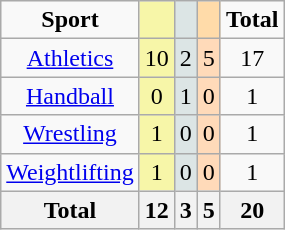<table class=wikitable style="font-size:100%; text-align:center;">
<tr>
<td><strong>Sport</strong></td>
<td bgcolor=F7F6A8></td>
<td bgcolor=DCE5E5></td>
<td bgcolor=FFDBA9></td>
<td><strong>Total</strong></td>
</tr>
<tr>
<td><a href='#'>Athletics</a></td>
<td bgcolor=F7F6A8>10</td>
<td bgcolor=DCE5E5>2</td>
<td bgcolor=FFDAB9>5</td>
<td>17</td>
</tr>
<tr>
<td><a href='#'>Handball</a></td>
<td bgcolor=F7F6A8>0</td>
<td bgcolor=DCE5E5>1</td>
<td bgcolor=FFDAB9>0</td>
<td>1</td>
</tr>
<tr>
<td><a href='#'>Wrestling</a></td>
<td bgcolor=F7F6A8>1</td>
<td bgcolor=DCE5E5>0</td>
<td bgcolor=FFDAB9>0</td>
<td>1</td>
</tr>
<tr>
<td><a href='#'>Weightlifting</a></td>
<td bgcolor=F7F6A8>1</td>
<td bgcolor=DCE5E5>0</td>
<td bgcolor=FFDAB9>0</td>
<td>1</td>
</tr>
<tr class="sortbottom">
<th>Total</th>
<th>12</th>
<th>3</th>
<th>5</th>
<th>20</th>
</tr>
</table>
